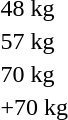<table>
<tr>
<td>48 kg<br></td>
<td></td>
<td></td>
<td></td>
</tr>
<tr>
<td rowspan=2>57 kg<br></td>
<td rowspan=2></td>
<td rowspan=2></td>
<td></td>
</tr>
<tr>
<td></td>
</tr>
<tr>
<td>70 kg<br></td>
<td></td>
<td></td>
<td></td>
</tr>
<tr>
<td rowspan=2>+70 kg<br></td>
<td rowspan=2></td>
<td rowspan=2></td>
<td></td>
</tr>
<tr>
<td></td>
</tr>
</table>
